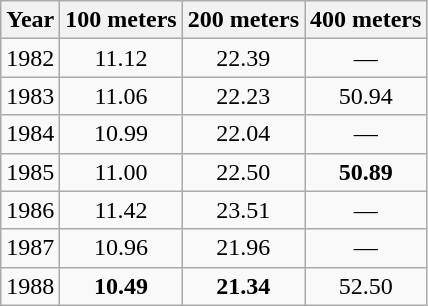<table class="wikitable" style="text-align: center">
<tr>
<th>Year</th>
<th>100 meters</th>
<th>200 meters</th>
<th>400 meters</th>
</tr>
<tr>
<td>1982</td>
<td>11.12</td>
<td>22.39</td>
<td>—</td>
</tr>
<tr>
<td>1983</td>
<td>11.06</td>
<td>22.23</td>
<td>50.94</td>
</tr>
<tr>
<td>1984</td>
<td>10.99</td>
<td>22.04</td>
<td>—</td>
</tr>
<tr>
<td>1985</td>
<td>11.00</td>
<td>22.50</td>
<td><strong>50.89</strong></td>
</tr>
<tr>
<td>1986</td>
<td>11.42</td>
<td>23.51</td>
<td>—</td>
</tr>
<tr>
<td>1987</td>
<td>10.96</td>
<td>21.96</td>
<td>—</td>
</tr>
<tr>
<td>1988</td>
<td><strong>10.49</strong></td>
<td><strong>21.34</strong></td>
<td>52.50</td>
</tr>
</table>
